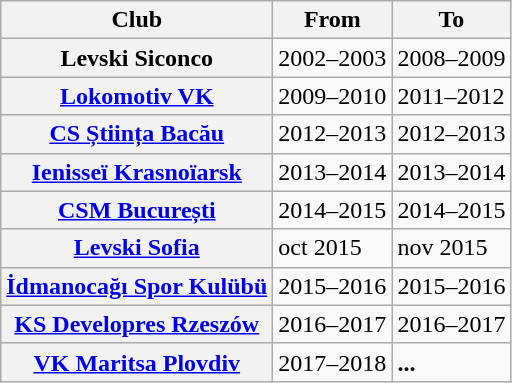<table class="wikitable alternance">
<tr>
<th scope=col>Club</th>
<th scope=col>From</th>
<th scope=col>To</th>
</tr>
<tr>
<th scope=row> Levski Siconco</th>
<td>2002–2003</td>
<td>2008–2009</td>
</tr>
<tr>
<th scope=row> <a href='#'>Lokomotiv VK</a></th>
<td>2009–2010</td>
<td>2011–2012</td>
</tr>
<tr>
<th scope=row> <a href='#'>CS Știința Bacău</a></th>
<td>2012–2013</td>
<td>2012–2013</td>
</tr>
<tr>
<th scope=row> <a href='#'>Ienisseï Krasnoïarsk</a></th>
<td>2013–2014</td>
<td>2013–2014</td>
</tr>
<tr>
<th scope=row> <a href='#'>CSM București</a></th>
<td>2014–2015</td>
<td>2014–2015</td>
</tr>
<tr>
<th scope=row> <a href='#'>Levski Sofia</a></th>
<td>oct 2015</td>
<td>nov 2015</td>
</tr>
<tr>
<th scope=row> <a href='#'>İdmanocağı Spor Kulübü</a></th>
<td>2015–2016</td>
<td>2015–2016</td>
</tr>
<tr>
<th scope=row> <a href='#'>KS Developres Rzeszów</a></th>
<td>2016–2017</td>
<td>2016–2017</td>
</tr>
<tr>
<th scope=row> <a href='#'>VK Maritsa Plovdiv</a></th>
<td>2017–2018</td>
<td><strong>...</strong></td>
</tr>
</table>
